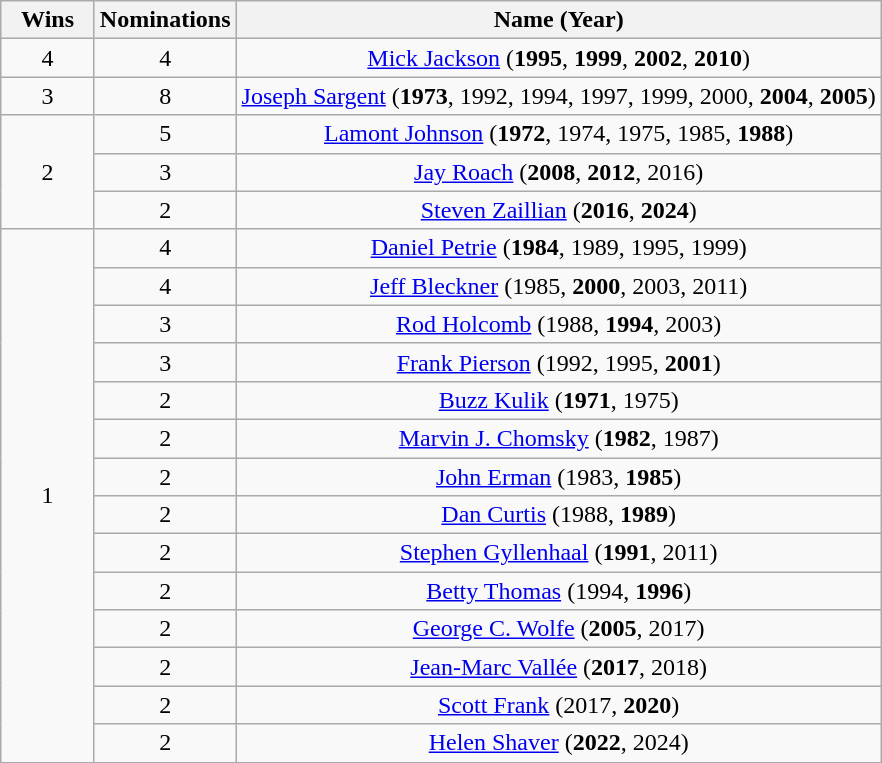<table class="wikitable sortable" rowspan="2" style="text-align:center;" background: #f6e39c;>
<tr>
<th scope="col" style="width:55px;">Wins</th>
<th scope="col">Nominations</th>
<th scope="col">Name (Year)</th>
</tr>
<tr>
<td style="text-align:center">4</td>
<td>4</td>
<td><a href='#'>Mick Jackson</a> (<strong>1995</strong>, <strong>1999</strong>, <strong>2002</strong>, <strong>2010</strong>)</td>
</tr>
<tr>
<td style="text-align:center">3</td>
<td>8</td>
<td><a href='#'>Joseph Sargent</a> (<strong>1973</strong>, 1992, 1994, 1997, 1999, 2000, <strong>2004</strong>, <strong>2005</strong>)</td>
</tr>
<tr>
<td rowspan=3 style="text-align:center">2</td>
<td>5</td>
<td><a href='#'>Lamont Johnson</a> (<strong>1972</strong>, 1974, 1975, 1985, <strong>1988</strong>)</td>
</tr>
<tr>
<td>3</td>
<td><a href='#'>Jay Roach</a> (<strong>2008</strong>, <strong>2012</strong>, 2016)</td>
</tr>
<tr>
<td>2</td>
<td><a href='#'>Steven Zaillian</a> (<strong>2016</strong>, <strong>2024</strong>)</td>
</tr>
<tr>
<td rowspan=14 style="text-align:center">1</td>
<td>4</td>
<td><a href='#'>Daniel Petrie</a> (<strong>1984</strong>, 1989, 1995, 1999)</td>
</tr>
<tr>
<td>4</td>
<td><a href='#'>Jeff Bleckner</a> (1985, <strong>2000</strong>, 2003, 2011)</td>
</tr>
<tr>
<td>3</td>
<td><a href='#'>Rod Holcomb</a> (1988, <strong>1994</strong>, 2003)</td>
</tr>
<tr>
<td>3</td>
<td><a href='#'>Frank Pierson</a> (1992, 1995, <strong>2001</strong>)</td>
</tr>
<tr>
<td>2</td>
<td><a href='#'>Buzz Kulik</a> (<strong>1971</strong>, 1975)</td>
</tr>
<tr>
<td>2</td>
<td><a href='#'>Marvin J. Chomsky</a> (<strong>1982</strong>, 1987)</td>
</tr>
<tr>
<td>2</td>
<td><a href='#'>John Erman</a> (1983, <strong>1985</strong>)</td>
</tr>
<tr>
<td>2</td>
<td><a href='#'>Dan Curtis</a> (1988, <strong>1989</strong>)</td>
</tr>
<tr>
<td>2</td>
<td><a href='#'>Stephen Gyllenhaal</a> (<strong>1991</strong>, 2011)</td>
</tr>
<tr>
<td>2</td>
<td><a href='#'>Betty Thomas</a> (1994, <strong>1996</strong>)</td>
</tr>
<tr>
<td>2</td>
<td><a href='#'>George C. Wolfe</a> (<strong>2005</strong>, 2017)</td>
</tr>
<tr>
<td>2</td>
<td><a href='#'>Jean-Marc Vallée</a> (<strong>2017</strong>, 2018)</td>
</tr>
<tr>
<td>2</td>
<td><a href='#'>Scott Frank</a> (2017, <strong>2020</strong>)</td>
</tr>
<tr>
<td>2</td>
<td><a href='#'>Helen Shaver</a> (<strong>2022</strong>, 2024)</td>
</tr>
</table>
